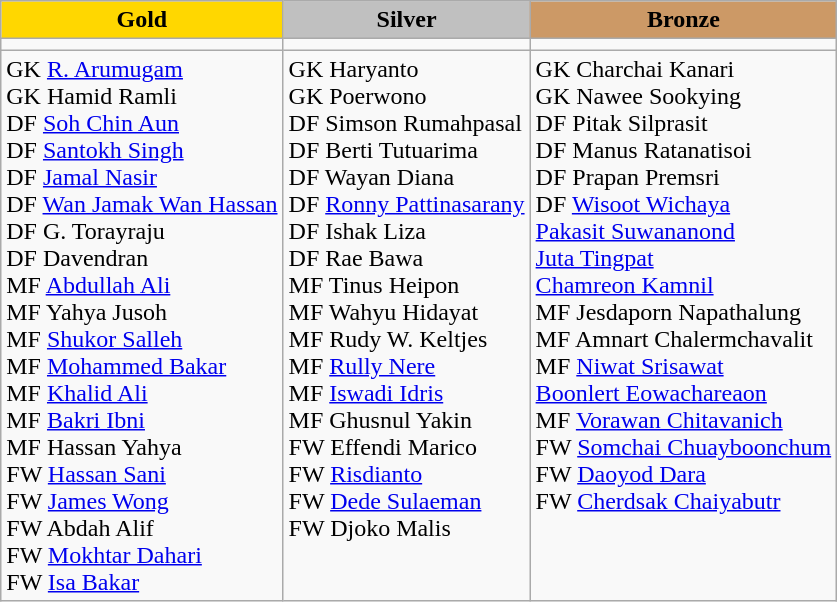<table class="wikitable">
<tr>
<th style="background: gold">Gold</th>
<th style="background: silver">Silver</th>
<th style="background: #cc9966">Bronze</th>
</tr>
<tr>
<td align="center"></td>
<td align="center"></td>
<td align="center"></td>
</tr>
<tr>
<td valign="top">GK <a href='#'>R. Arumugam</a> <br> GK Hamid Ramli <br> DF <a href='#'>Soh Chin Aun</a> <br> DF <a href='#'>Santokh Singh</a> <br> DF <a href='#'>Jamal Nasir</a> <br> DF <a href='#'>Wan Jamak Wan Hassan</a> <br> DF G. Torayraju <br> DF Davendran <br> MF <a href='#'>Abdullah Ali</a> <br> MF Yahya Jusoh <br> MF <a href='#'>Shukor Salleh</a> <br> MF <a href='#'>Mohammed Bakar</a> <br> MF <a href='#'>Khalid Ali</a> <br> MF <a href='#'>Bakri Ibni</a><br> MF Hassan Yahya <br> FW <a href='#'>Hassan Sani</a> <br> FW <a href='#'>James Wong</a> <br> FW Abdah Alif <br> FW <a href='#'>Mokhtar Dahari</a> <br> FW <a href='#'>Isa Bakar</a></td>
<td valign="top">GK Haryanto <br> GK Poerwono <br> DF Simson Rumahpasal <br> DF Berti Tutuarima <br> DF Wayan Diana <br> DF <a href='#'>Ronny Pattinasarany</a> <br> DF Ishak Liza <br> DF Rae Bawa <br> MF Tinus Heipon <br> MF Wahyu Hidayat <br> MF Rudy W. Keltjes <br> MF <a href='#'>Rully Nere</a> <br> MF <a href='#'>Iswadi Idris</a> <br> MF Ghusnul Yakin <br> FW Effendi Marico <br> FW <a href='#'>Risdianto</a> <br> FW <a href='#'>Dede Sulaeman</a><br> FW Djoko Malis</td>
<td valign="top">GK Charchai Kanari <br> GK Nawee Sookying <br> DF Pitak Silprasit <br> DF Manus Ratanatisoi <br> DF Prapan Premsri <br> DF <a href='#'>Wisoot Wichaya</a> <br> <a href='#'>Pakasit Suwananond</a> <br> <a href='#'>Juta Tingpat</a> <br> <a href='#'>Chamreon Kamnil</a>  <br> MF Jesdaporn Napathalung <br> MF Amnart Chalermchavalit <br> MF <a href='#'>Niwat Srisawat</a> <br> <a href='#'>Boonlert Eowachareaon</a> <br> MF <a href='#'>Vorawan Chitavanich</a> <br> FW <a href='#'>Somchai Chuayboonchum</a> <br> FW <a href='#'>Daoyod Dara</a> <br> FW <a href='#'>Cherdsak Chaiyabutr</a></td>
</tr>
</table>
